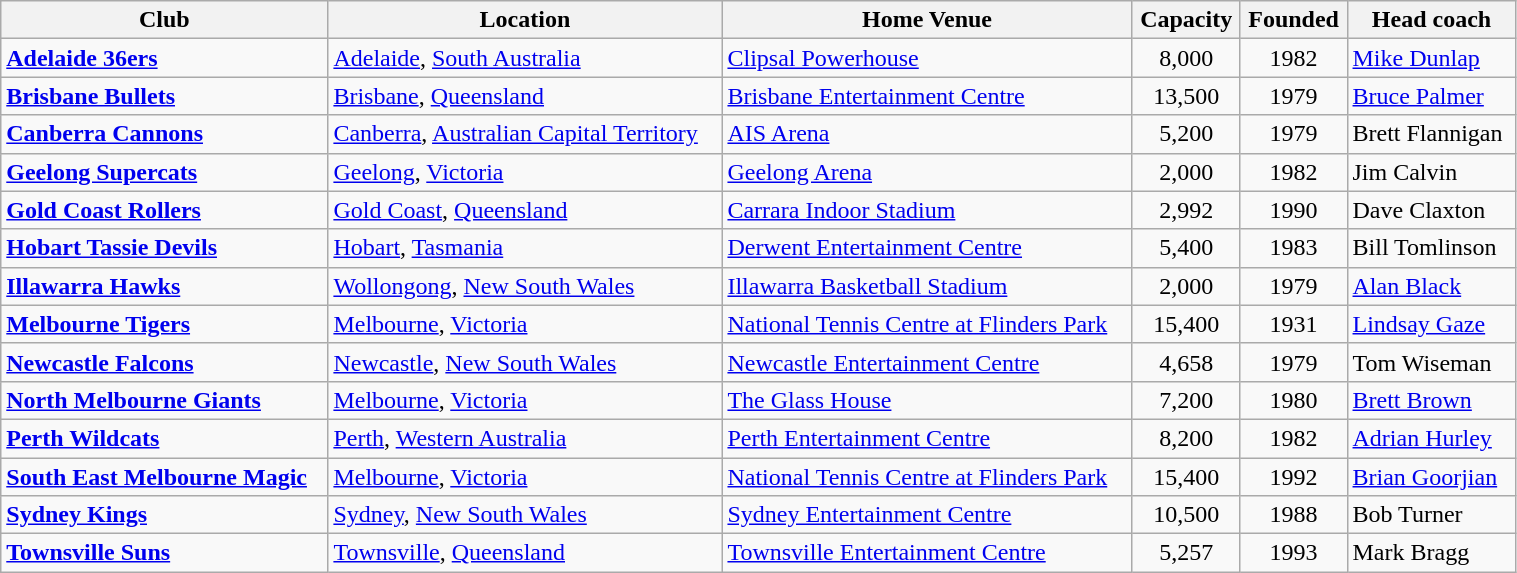<table class="wikitable sortable" style="width:80%; text-align:left">
<tr>
<th>Club</th>
<th>Location</th>
<th>Home Venue</th>
<th>Capacity</th>
<th>Founded</th>
<th>Head coach</th>
</tr>
<tr>
<td><strong><a href='#'>Adelaide 36ers</a></strong></td>
<td> <a href='#'>Adelaide</a>, <a href='#'>South Australia</a></td>
<td><a href='#'>Clipsal Powerhouse</a></td>
<td align=center>8,000</td>
<td align=center>1982</td>
<td> <a href='#'>Mike Dunlap</a></td>
</tr>
<tr>
<td><strong><a href='#'>Brisbane Bullets</a></strong></td>
<td> <a href='#'>Brisbane</a>, <a href='#'>Queensland</a></td>
<td><a href='#'>Brisbane Entertainment Centre</a></td>
<td align=center>13,500</td>
<td align=center>1979</td>
<td> <a href='#'>Bruce Palmer</a></td>
</tr>
<tr>
<td><strong><a href='#'>Canberra Cannons</a></strong></td>
<td> <a href='#'>Canberra</a>, <a href='#'>Australian Capital Territory</a></td>
<td><a href='#'>AIS Arena</a></td>
<td align=center>5,200</td>
<td align=center>1979</td>
<td> Brett Flannigan</td>
</tr>
<tr>
<td><strong><a href='#'>Geelong Supercats</a></strong></td>
<td> <a href='#'>Geelong</a>, <a href='#'>Victoria</a></td>
<td><a href='#'>Geelong Arena</a></td>
<td align=center>2,000</td>
<td align=center>1982</td>
<td> Jim Calvin</td>
</tr>
<tr>
<td><strong><a href='#'>Gold Coast Rollers</a></strong></td>
<td> <a href='#'>Gold Coast</a>, <a href='#'>Queensland</a></td>
<td><a href='#'>Carrara Indoor Stadium</a></td>
<td align=center>2,992</td>
<td align=center>1990</td>
<td> Dave Claxton</td>
</tr>
<tr>
<td><strong><a href='#'>Hobart Tassie Devils</a></strong></td>
<td> <a href='#'>Hobart</a>, <a href='#'>Tasmania</a></td>
<td><a href='#'>Derwent Entertainment Centre</a></td>
<td align=center>5,400</td>
<td align=center>1983</td>
<td> Bill Tomlinson</td>
</tr>
<tr>
<td><strong><a href='#'>Illawarra Hawks</a></strong></td>
<td> <a href='#'>Wollongong</a>, <a href='#'>New South Wales</a></td>
<td><a href='#'>Illawarra Basketball Stadium</a></td>
<td align=center>2,000</td>
<td align=center>1979</td>
<td> <a href='#'>Alan Black</a></td>
</tr>
<tr>
<td><strong><a href='#'>Melbourne Tigers</a></strong></td>
<td> <a href='#'>Melbourne</a>, <a href='#'>Victoria</a></td>
<td><a href='#'>National Tennis Centre at Flinders Park</a></td>
<td align=center>15,400</td>
<td align=center>1931</td>
<td> <a href='#'>Lindsay Gaze</a></td>
</tr>
<tr>
<td><strong><a href='#'>Newcastle Falcons</a></strong></td>
<td> <a href='#'>Newcastle</a>, <a href='#'>New South Wales</a></td>
<td><a href='#'>Newcastle Entertainment Centre</a></td>
<td align=center>4,658</td>
<td align=center>1979</td>
<td> Tom Wiseman</td>
</tr>
<tr>
<td><strong><a href='#'>North Melbourne Giants</a></strong></td>
<td> <a href='#'>Melbourne</a>, <a href='#'>Victoria</a></td>
<td><a href='#'>The Glass House</a></td>
<td align=center>7,200</td>
<td align=center>1980</td>
<td> <a href='#'>Brett Brown</a></td>
</tr>
<tr>
<td><strong><a href='#'>Perth Wildcats</a></strong></td>
<td> <a href='#'>Perth</a>, <a href='#'>Western Australia</a></td>
<td><a href='#'>Perth Entertainment Centre</a></td>
<td align=center>8,200</td>
<td align=center>1982</td>
<td> <a href='#'>Adrian Hurley</a></td>
</tr>
<tr>
<td><strong><a href='#'>South East Melbourne Magic</a></strong></td>
<td> <a href='#'>Melbourne</a>, <a href='#'>Victoria</a></td>
<td><a href='#'>National Tennis Centre at Flinders Park</a></td>
<td align=center>15,400</td>
<td align=center>1992</td>
<td> <a href='#'>Brian Goorjian</a></td>
</tr>
<tr>
<td><strong><a href='#'>Sydney Kings</a></strong></td>
<td> <a href='#'>Sydney</a>, <a href='#'>New South Wales</a></td>
<td><a href='#'>Sydney Entertainment Centre</a></td>
<td align=center>10,500</td>
<td align=center>1988</td>
<td> Bob Turner</td>
</tr>
<tr>
<td><strong><a href='#'>Townsville Suns</a></strong></td>
<td> <a href='#'>Townsville</a>, <a href='#'>Queensland</a></td>
<td><a href='#'>Townsville Entertainment Centre</a></td>
<td align=center>5,257</td>
<td align=center>1993</td>
<td> Mark Bragg</td>
</tr>
</table>
